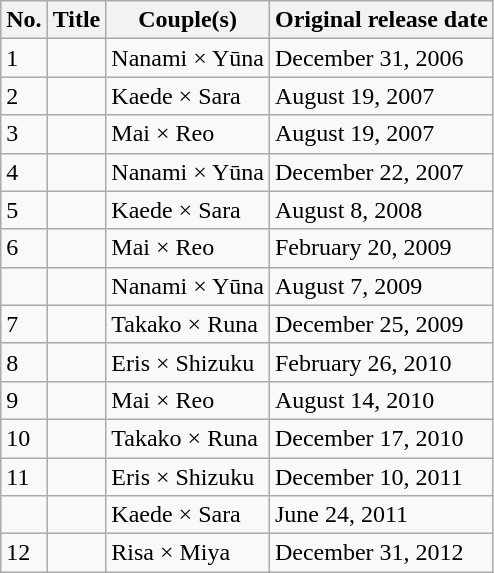<table class="wikitable">
<tr>
<th>No.</th>
<th>Title</th>
<th>Couple(s)</th>
<th>Original release date</th>
</tr>
<tr>
<td>1</td>
<td></td>
<td>Nanami × Yūna</td>
<td>December 31, 2006</td>
</tr>
<tr>
<td>2</td>
<td></td>
<td>Kaede × Sara</td>
<td>August 19, 2007</td>
</tr>
<tr>
<td>3</td>
<td></td>
<td>Mai × Reo</td>
<td>August 19, 2007</td>
</tr>
<tr>
<td>4</td>
<td></td>
<td>Nanami × Yūna</td>
<td>December 22, 2007</td>
</tr>
<tr>
<td>5</td>
<td></td>
<td>Kaede × Sara</td>
<td>August 8, 2008</td>
</tr>
<tr>
<td>6</td>
<td></td>
<td>Mai × Reo</td>
<td>February 20, 2009</td>
</tr>
<tr>
<td></td>
<td></td>
<td>Nanami × Yūna</td>
<td>August 7, 2009</td>
</tr>
<tr>
<td>7</td>
<td></td>
<td>Takako × Runa</td>
<td>December 25, 2009</td>
</tr>
<tr>
<td>8</td>
<td></td>
<td>Eris × Shizuku</td>
<td>February 26, 2010</td>
</tr>
<tr>
<td>9</td>
<td></td>
<td>Mai × Reo</td>
<td>August 14, 2010</td>
</tr>
<tr>
<td>10</td>
<td></td>
<td>Takako × Runa</td>
<td>December 17, 2010</td>
</tr>
<tr>
<td>11</td>
<td></td>
<td>Eris × Shizuku</td>
<td>December 10, 2011</td>
</tr>
<tr>
<td></td>
<td></td>
<td>Kaede × Sara</td>
<td>June 24, 2011</td>
</tr>
<tr>
<td>12</td>
<td></td>
<td>Risa × Miya</td>
<td>December 31, 2012</td>
</tr>
</table>
